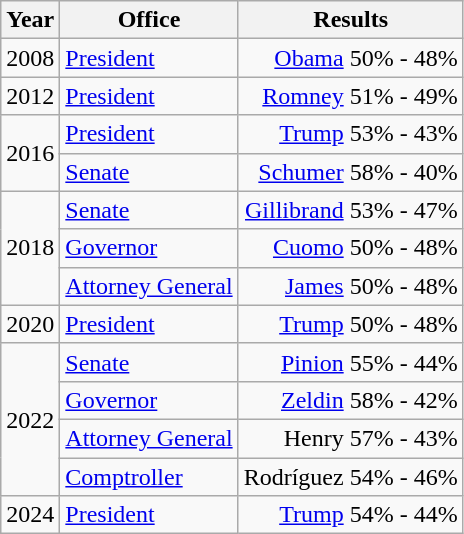<table class=wikitable>
<tr>
<th>Year</th>
<th>Office</th>
<th>Results</th>
</tr>
<tr>
<td>2008</td>
<td><a href='#'>President</a></td>
<td align="right" ><a href='#'>Obama</a> 50% - 48%</td>
</tr>
<tr>
<td>2012</td>
<td><a href='#'>President</a></td>
<td align="right" ><a href='#'>Romney</a> 51% - 49%</td>
</tr>
<tr>
<td rowspan=2>2016</td>
<td><a href='#'>President</a></td>
<td align="right" ><a href='#'>Trump</a> 53% - 43%</td>
</tr>
<tr>
<td><a href='#'>Senate</a></td>
<td align="right" ><a href='#'>Schumer</a> 58% - 40%</td>
</tr>
<tr>
<td rowspan=3>2018</td>
<td><a href='#'>Senate</a></td>
<td align="right" ><a href='#'>Gillibrand</a> 53% - 47%</td>
</tr>
<tr>
<td><a href='#'>Governor</a></td>
<td align="right" ><a href='#'>Cuomo</a> 50% - 48%</td>
</tr>
<tr>
<td><a href='#'>Attorney General</a></td>
<td align="right" ><a href='#'>James</a> 50% - 48%</td>
</tr>
<tr>
<td>2020</td>
<td><a href='#'>President</a></td>
<td align="right" ><a href='#'>Trump</a> 50% - 48%</td>
</tr>
<tr>
<td rowspan=4>2022</td>
<td><a href='#'>Senate</a></td>
<td align="right" ><a href='#'>Pinion</a> 55% - 44%</td>
</tr>
<tr>
<td><a href='#'>Governor</a></td>
<td align="right" ><a href='#'>Zeldin</a> 58% - 42%</td>
</tr>
<tr>
<td><a href='#'>Attorney General</a></td>
<td align="right" >Henry 57% - 43%</td>
</tr>
<tr>
<td><a href='#'>Comptroller</a></td>
<td align="right" >Rodríguez 54% - 46%</td>
</tr>
<tr>
<td>2024</td>
<td><a href='#'>President</a></td>
<td align="right" ><a href='#'>Trump</a> 54% - 44%</td>
</tr>
</table>
